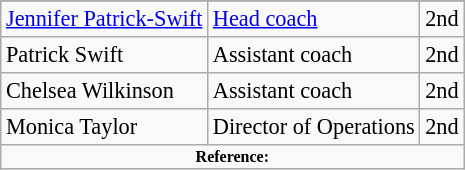<table class="wikitable" style="font-size:93%;">
<tr>
</tr>
<tr>
<td><a href='#'>Jennifer Patrick-Swift</a></td>
<td><a href='#'>Head coach</a></td>
<td align=center>2nd</td>
</tr>
<tr>
<td>Patrick Swift</td>
<td>Assistant coach</td>
<td align=center>2nd</td>
</tr>
<tr>
<td>Chelsea Wilkinson</td>
<td>Assistant coach</td>
<td align=center>2nd</td>
</tr>
<tr>
<td>Monica Taylor</td>
<td>Director of Operations</td>
<td align=center>2nd</td>
</tr>
<tr>
<td colspan="4"  style="font-size:8pt; text-align:center;"><strong>Reference:</strong></td>
</tr>
</table>
